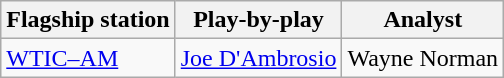<table class="wikitable">
<tr>
<th>Flagship station</th>
<th>Play-by-play</th>
<th>Analyst</th>
</tr>
<tr>
<td><a href='#'>WTIC–AM</a></td>
<td><a href='#'>Joe D'Ambrosio</a></td>
<td>Wayne Norman</td>
</tr>
</table>
